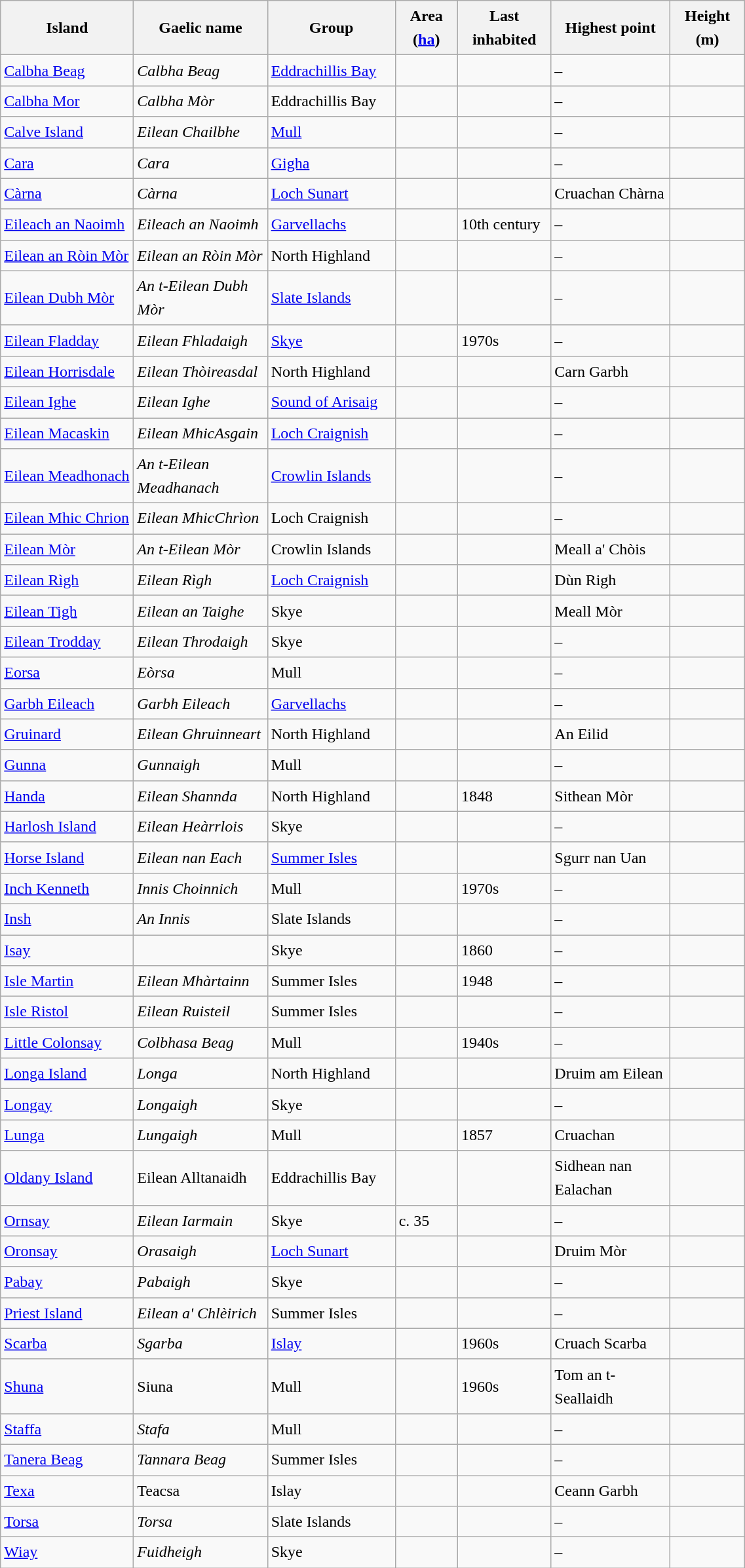<table class="wikitable sortable" style="width:60%; border:0; text-align:left; line-height:150%;">
<tr>
<th style="width:10%;">Island</th>
<th style="width:10%;">Gaelic name</th>
<th style="width:10%;">Group</th>
<th style="width:5%;">Area (<a href='#'>ha</a>)</th>
<th style="width:5%;">Last inhabited</th>
<th style="width:10%;">Highest point</th>
<th style="width:5%;">Height (m)</th>
</tr>
<tr>
<td><a href='#'>Calbha Beag</a></td>
<td><em>Calbha Beag</em></td>
<td><a href='#'>Eddrachillis Bay</a></td>
<td></td>
<td></td>
<td>–</td>
<td></td>
</tr>
<tr>
<td><a href='#'>Calbha Mor</a></td>
<td><em>Calbha Mòr</em></td>
<td>Eddrachillis Bay</td>
<td></td>
<td></td>
<td>–</td>
<td></td>
</tr>
<tr>
<td><a href='#'>Calve Island</a></td>
<td><em>Eilean Chailbhe</em></td>
<td><a href='#'>Mull</a></td>
<td></td>
<td></td>
<td>–</td>
<td></td>
</tr>
<tr>
<td><a href='#'>Cara</a></td>
<td><em>Cara</em></td>
<td><a href='#'>Gigha</a></td>
<td></td>
<td></td>
<td>–</td>
<td></td>
</tr>
<tr>
<td><a href='#'>Càrna</a></td>
<td><em>Càrna</em></td>
<td><a href='#'>Loch Sunart</a></td>
<td></td>
<td></td>
<td>Cruachan Chàrna</td>
<td></td>
</tr>
<tr>
<td><a href='#'>Eileach an Naoimh</a></td>
<td><em>Eileach an Naoimh</em></td>
<td><a href='#'>Garvellachs</a></td>
<td></td>
<td>10th century</td>
<td>–</td>
<td></td>
</tr>
<tr>
<td><a href='#'>Eilean an Ròin Mòr</a></td>
<td><em>Eilean an Ròin Mòr</em></td>
<td>North Highland</td>
<td></td>
<td></td>
<td>–</td>
<td></td>
</tr>
<tr>
<td><a href='#'>Eilean Dubh Mòr</a></td>
<td><em>An t-Eilean Dubh Mòr</em></td>
<td><a href='#'>Slate Islands</a></td>
<td></td>
<td></td>
<td>–</td>
<td></td>
</tr>
<tr>
<td><a href='#'>Eilean Fladday</a></td>
<td><em>Eilean Fhladaigh</em></td>
<td><a href='#'>Skye</a></td>
<td></td>
<td>1970s</td>
<td>–</td>
<td></td>
</tr>
<tr>
<td><a href='#'>Eilean Horrisdale</a></td>
<td><em>Eilean Thòireasdal</em></td>
<td>North Highland</td>
<td></td>
<td></td>
<td>Carn Garbh</td>
<td></td>
</tr>
<tr>
<td><a href='#'>Eilean Ighe</a></td>
<td><em>Eilean Ighe</em></td>
<td><a href='#'>Sound of Arisaig</a></td>
<td></td>
<td></td>
<td>–</td>
<td></td>
</tr>
<tr>
<td><a href='#'>Eilean Macaskin</a></td>
<td><em>Eilean MhicAsgain</em></td>
<td><a href='#'>Loch Craignish</a></td>
<td></td>
<td></td>
<td>–</td>
<td></td>
</tr>
<tr>
<td><a href='#'>Eilean Meadhonach</a></td>
<td><em>An t-Eilean Meadhanach</em></td>
<td><a href='#'>Crowlin Islands</a></td>
<td></td>
<td></td>
<td>–</td>
<td></td>
</tr>
<tr>
<td><a href='#'>Eilean Mhic Chrion</a></td>
<td><em>Eilean MhicChrìon</em></td>
<td>Loch Craignish</td>
<td></td>
<td></td>
<td>–</td>
<td></td>
</tr>
<tr>
<td><a href='#'>Eilean Mòr</a></td>
<td><em>An t-Eilean Mòr</em></td>
<td>Crowlin Islands</td>
<td></td>
<td></td>
<td>Meall a' Chòis</td>
<td></td>
</tr>
<tr>
<td><a href='#'>Eilean Rìgh</a></td>
<td><em>Eilean Rìgh</em></td>
<td><a href='#'>Loch Craignish</a></td>
<td></td>
<td></td>
<td>Dùn Righ</td>
<td></td>
</tr>
<tr>
<td><a href='#'>Eilean Tigh</a></td>
<td><em>Eilean an Taighe</em></td>
<td>Skye</td>
<td></td>
<td></td>
<td>Meall Mòr</td>
<td></td>
</tr>
<tr>
<td><a href='#'>Eilean Trodday</a></td>
<td><em>Eilean Throdaigh</em></td>
<td>Skye</td>
<td></td>
<td></td>
<td>–</td>
<td></td>
</tr>
<tr>
<td><a href='#'>Eorsa</a></td>
<td><em>Eòrsa</em></td>
<td>Mull</td>
<td></td>
<td></td>
<td>–</td>
<td></td>
</tr>
<tr>
<td><a href='#'>Garbh Eileach</a></td>
<td><em>Garbh Eileach</em></td>
<td><a href='#'>Garvellachs</a></td>
<td></td>
<td></td>
<td>–</td>
<td></td>
</tr>
<tr>
<td><a href='#'>Gruinard</a></td>
<td><em>Eilean Ghruinneart</em></td>
<td>North Highland</td>
<td></td>
<td></td>
<td>An Eilid</td>
<td></td>
</tr>
<tr>
<td><a href='#'>Gunna</a></td>
<td><em>Gunnaigh</em></td>
<td>Mull</td>
<td></td>
<td></td>
<td>–</td>
<td></td>
</tr>
<tr>
<td><a href='#'>Handa</a></td>
<td><em>Eilean Shannda</em></td>
<td>North Highland</td>
<td></td>
<td>1848</td>
<td>Sithean Mòr</td>
<td></td>
</tr>
<tr>
<td><a href='#'>Harlosh Island</a></td>
<td><em>Eilean Heàrrlois</em></td>
<td>Skye</td>
<td></td>
<td></td>
<td>–</td>
<td></td>
</tr>
<tr>
<td><a href='#'>Horse Island</a></td>
<td><em>Eilean nan Each</em></td>
<td><a href='#'>Summer Isles</a></td>
<td></td>
<td></td>
<td>Sgurr nan Uan</td>
<td></td>
</tr>
<tr>
<td><a href='#'>Inch Kenneth</a></td>
<td><em>Innis Choinnich</em></td>
<td>Mull</td>
<td></td>
<td>1970s</td>
<td>–</td>
<td></td>
</tr>
<tr>
<td><a href='#'>Insh</a></td>
<td><em>An Innis</em></td>
<td>Slate Islands</td>
<td></td>
<td></td>
<td>–</td>
<td></td>
</tr>
<tr>
<td><a href='#'>Isay</a></td>
<td></td>
<td>Skye</td>
<td></td>
<td>1860</td>
<td>–</td>
<td></td>
</tr>
<tr>
<td><a href='#'>Isle Martin</a></td>
<td><em>Eilean Mhàrtainn</em></td>
<td>Summer Isles</td>
<td></td>
<td>1948</td>
<td>–</td>
<td></td>
</tr>
<tr>
<td><a href='#'>Isle Ristol</a></td>
<td><em>Eilean Ruisteil</em></td>
<td>Summer Isles</td>
<td></td>
<td></td>
<td>–</td>
<td></td>
</tr>
<tr>
<td><a href='#'>Little Colonsay</a></td>
<td><em>Colbhasa Beag</em></td>
<td>Mull</td>
<td></td>
<td>1940s</td>
<td>–</td>
<td></td>
</tr>
<tr>
<td><a href='#'>Longa Island</a></td>
<td><em>Longa</em></td>
<td>North Highland</td>
<td></td>
<td></td>
<td>Druim am Eilean</td>
<td></td>
</tr>
<tr>
<td><a href='#'>Longay</a></td>
<td><em>Longaigh</em></td>
<td>Skye</td>
<td></td>
<td></td>
<td>–</td>
<td></td>
</tr>
<tr>
<td><a href='#'>Lunga</a></td>
<td><em>Lungaigh</em></td>
<td>Mull</td>
<td></td>
<td>1857</td>
<td>Cruachan</td>
<td></td>
</tr>
<tr>
<td><a href='#'>Oldany Island</a></td>
<td>Eilean Alltanaidh</td>
<td>Eddrachillis Bay</td>
<td></td>
<td></td>
<td>Sidhean nan Ealachan</td>
<td></td>
</tr>
<tr>
<td><a href='#'>Ornsay</a></td>
<td><em>Eilean Iarmain</em></td>
<td>Skye</td>
<td>c. 35</td>
<td></td>
<td>–</td>
<td></td>
</tr>
<tr>
<td><a href='#'>Oronsay</a></td>
<td><em>Orasaigh</em></td>
<td><a href='#'>Loch Sunart</a></td>
<td></td>
<td></td>
<td>Druim Mòr</td>
<td></td>
</tr>
<tr>
<td><a href='#'>Pabay</a></td>
<td><em>Pabaigh</em></td>
<td>Skye</td>
<td></td>
<td></td>
<td>–</td>
<td></td>
</tr>
<tr>
<td><a href='#'>Priest Island</a></td>
<td><em>Eilean a' Chlèirich</em></td>
<td>Summer Isles</td>
<td></td>
<td></td>
<td>–</td>
<td></td>
</tr>
<tr>
<td><a href='#'>Scarba</a></td>
<td><em>Sgarba</em></td>
<td><a href='#'>Islay</a></td>
<td></td>
<td>1960s</td>
<td>Cruach Scarba</td>
<td></td>
</tr>
<tr>
<td><a href='#'>Shuna</a></td>
<td>Siuna</td>
<td>Mull</td>
<td></td>
<td>1960s</td>
<td>Tom an t-Seallaidh</td>
<td></td>
</tr>
<tr>
<td><a href='#'>Staffa</a></td>
<td><em>Stafa</em></td>
<td>Mull</td>
<td></td>
<td></td>
<td>–</td>
<td></td>
</tr>
<tr>
<td><a href='#'>Tanera Beag</a></td>
<td><em>Tannara Beag</em></td>
<td>Summer Isles</td>
<td></td>
<td></td>
<td>–</td>
<td></td>
</tr>
<tr>
<td><a href='#'>Texa</a></td>
<td>Teacsa </td>
<td>Islay</td>
<td></td>
<td></td>
<td>Ceann Garbh</td>
<td></td>
</tr>
<tr>
<td><a href='#'>Torsa</a></td>
<td><em>Torsa</em></td>
<td>Slate Islands</td>
<td></td>
<td></td>
<td>–</td>
<td></td>
</tr>
<tr>
<td><a href='#'>Wiay</a></td>
<td><em>Fuidheigh</em></td>
<td>Skye</td>
<td></td>
<td></td>
<td>–</td>
<td></td>
</tr>
</table>
